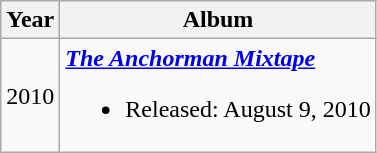<table class="wikitable">
<tr>
<th>Year</th>
<th>Album</th>
</tr>
<tr>
<td>2010</td>
<td><strong><em><a href='#'>The Anchorman Mixtape</a></em></strong><br><ul><li>Released: August 9, 2010</li></ul></td>
</tr>
</table>
